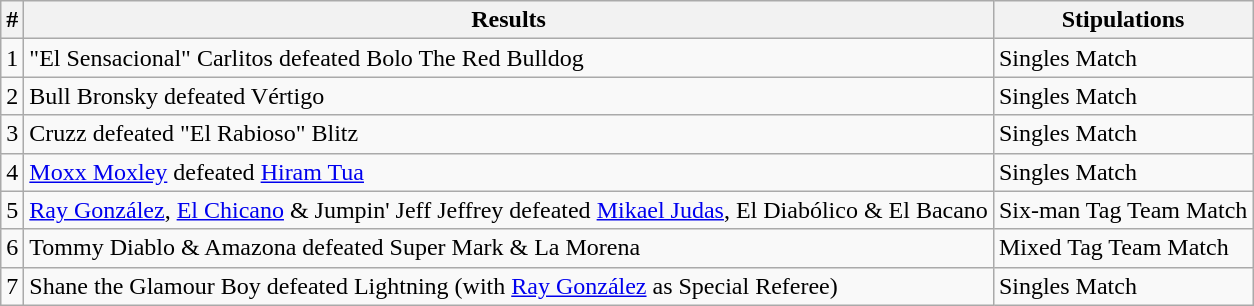<table class="wikitable">
<tr>
<th>#</th>
<th>Results</th>
<th>Stipulations</th>
</tr>
<tr>
<td>1</td>
<td>"El Sensacional" Carlitos defeated Bolo The Red Bulldog</td>
<td>Singles Match</td>
</tr>
<tr>
<td>2</td>
<td>Bull Bronsky defeated Vértigo</td>
<td>Singles Match</td>
</tr>
<tr>
<td>3</td>
<td>Cruzz defeated "El Rabioso" Blitz</td>
<td>Singles Match</td>
</tr>
<tr>
<td>4</td>
<td><a href='#'>Moxx Moxley</a> defeated <a href='#'>Hiram Tua</a></td>
<td>Singles Match</td>
</tr>
<tr>
<td>5</td>
<td><a href='#'>Ray González</a>, <a href='#'>El Chicano</a> & Jumpin' Jeff Jeffrey defeated <a href='#'>Mikael Judas</a>, El Diabólico & El Bacano</td>
<td>Six-man Tag Team Match</td>
</tr>
<tr>
<td>6</td>
<td>Tommy Diablo & Amazona defeated Super Mark & La Morena</td>
<td>Mixed Tag Team Match</td>
</tr>
<tr>
<td>7</td>
<td>Shane the Glamour Boy defeated Lightning (with <a href='#'>Ray González</a> as Special Referee)</td>
<td>Singles Match</td>
</tr>
</table>
